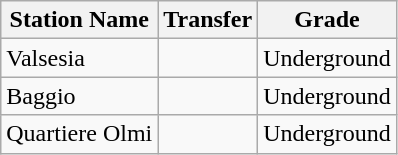<table class="wikitable">
<tr>
<th>Station Name</th>
<th>Transfer</th>
<th>Grade</th>
</tr>
<tr>
<td>Valsesia</td>
<td></td>
<td>Underground</td>
</tr>
<tr>
<td>Baggio</td>
<td></td>
<td>Underground</td>
</tr>
<tr>
<td>Quartiere Olmi</td>
<td></td>
<td>Underground</td>
</tr>
</table>
